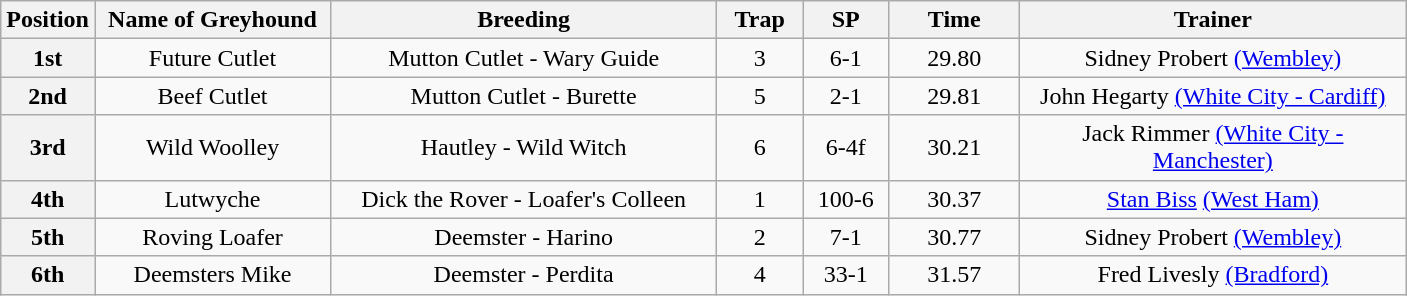<table class="wikitable" style="text-align: center">
<tr>
<th width=50>Position</th>
<th width=150>Name of Greyhound</th>
<th width=250>Breeding</th>
<th width=50>Trap</th>
<th width=50>SP</th>
<th width=80>Time</th>
<th width=250>Trainer</th>
</tr>
<tr>
<th>1st</th>
<td>Future Cutlet</td>
<td>Mutton Cutlet - Wary Guide</td>
<td>3</td>
<td>6-1</td>
<td>29.80</td>
<td>Sidney Probert <a href='#'>(Wembley)</a></td>
</tr>
<tr>
<th>2nd</th>
<td>Beef Cutlet</td>
<td>Mutton Cutlet - Burette</td>
<td>5</td>
<td>2-1</td>
<td>29.81</td>
<td>John Hegarty <a href='#'>(White City - Cardiff)</a></td>
</tr>
<tr>
<th>3rd</th>
<td>Wild Woolley</td>
<td>Hautley - Wild Witch</td>
<td>6</td>
<td>6-4f</td>
<td>30.21</td>
<td>Jack Rimmer <a href='#'>(White City - Manchester)</a></td>
</tr>
<tr>
<th>4th</th>
<td>Lutwyche</td>
<td>Dick the Rover - Loafer's Colleen</td>
<td>1</td>
<td>100-6</td>
<td>30.37</td>
<td><a href='#'>Stan Biss</a> <a href='#'>(West Ham)</a></td>
</tr>
<tr>
<th>5th</th>
<td>Roving Loafer</td>
<td>Deemster - Harino</td>
<td>2</td>
<td>7-1</td>
<td>30.77</td>
<td>Sidney Probert <a href='#'>(Wembley)</a></td>
</tr>
<tr>
<th>6th</th>
<td>Deemsters Mike</td>
<td>Deemster - Perdita</td>
<td>4</td>
<td>33-1</td>
<td>31.57</td>
<td>Fred Livesly <a href='#'>(Bradford)</a></td>
</tr>
</table>
